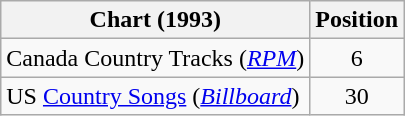<table class="wikitable sortable">
<tr>
<th scope="col">Chart (1993)</th>
<th scope="col">Position</th>
</tr>
<tr>
<td>Canada Country Tracks (<em><a href='#'>RPM</a></em>)</td>
<td align="center">6</td>
</tr>
<tr>
<td>US <a href='#'>Country Songs</a> (<em><a href='#'>Billboard</a></em>)</td>
<td align="center">30</td>
</tr>
</table>
